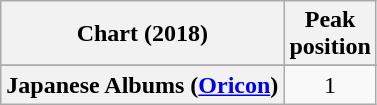<table class="wikitable plainrowheaders" style="text-align:center;">
<tr>
<th scope="col">Chart (2018)</th>
<th scope="col">Peak<br>position</th>
</tr>
<tr>
</tr>
<tr>
<th scope="row">Japanese Albums (<a href='#'>Oricon</a>)</th>
<td>1</td>
</tr>
</table>
